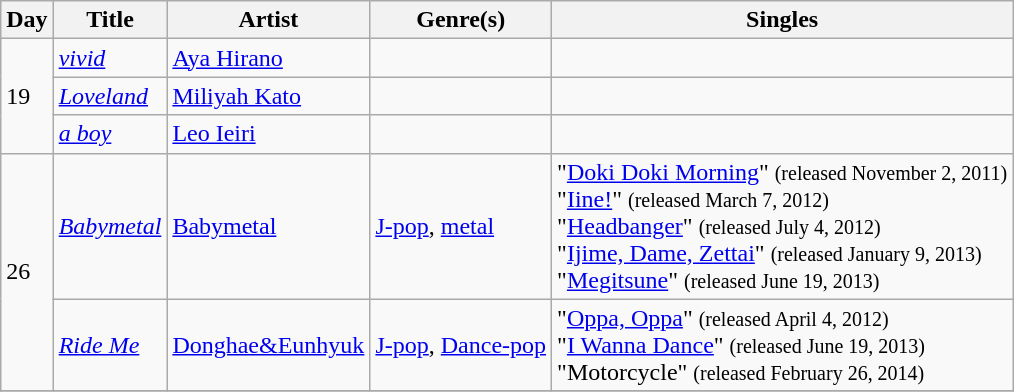<table class="wikitable sortable" style="text-align: left;">
<tr>
<th>Day</th>
<th>Title</th>
<th>Artist</th>
<th>Genre(s)</th>
<th>Singles</th>
</tr>
<tr>
<td rowspan="3">19</td>
<td><em><a href='#'>vivid</a></em></td>
<td><a href='#'>Aya Hirano</a></td>
<td></td>
<td></td>
</tr>
<tr>
<td><em><a href='#'>Loveland</a></em></td>
<td><a href='#'>Miliyah Kato</a></td>
<td></td>
<td></td>
</tr>
<tr>
<td><em><a href='#'>a boy</a></em></td>
<td><a href='#'>Leo Ieiri</a></td>
<td></td>
<td></td>
</tr>
<tr>
<td rowspan="2">26</td>
<td><em><a href='#'>Babymetal</a></em></td>
<td><a href='#'>Babymetal</a></td>
<td><a href='#'>J-pop</a>, <a href='#'>metal</a></td>
<td>"<a href='#'>Doki Doki Morning</a>" <small>(released November 2, 2011)</small><br>"<a href='#'>Iine!</a>" <small>(released March 7, 2012)</small><br>"<a href='#'>Headbanger</a>" <small>(released July 4, 2012)</small><br>"<a href='#'>Ijime, Dame, Zettai</a>" <small>(released January 9, 2013)</small><br>"<a href='#'>Megitsune</a>" <small>(released June 19, 2013)</small></td>
</tr>
<tr>
<td><em><a href='#'>Ride Me</a></em></td>
<td><a href='#'>Donghae&Eunhyuk</a></td>
<td><a href='#'>J-pop</a>, <a href='#'>Dance-pop</a></td>
<td>"<a href='#'>Oppa, Oppa</a>" <small>(released April 4, 2012)</small><br>"<a href='#'>I Wanna Dance</a>" <small>(released June 19, 2013)</small><br>"Motorcycle" <small>(released February 26, 2014)</small></td>
</tr>
<tr>
</tr>
</table>
